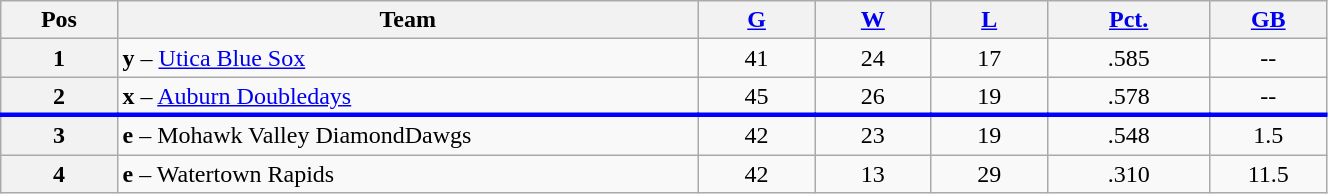<table class="wikitable plainrowheaders" width="70%" style="text-align:center;">
<tr>
<th scope="col" width="5%">Pos</th>
<th scope="col" width="25%">Team</th>
<th scope="col" width="5%"><a href='#'>G</a></th>
<th scope="col" width="5%"><a href='#'>W</a></th>
<th scope="col" width="5%"><a href='#'>L</a></th>
<th scope="col" width="7%"><a href='#'>Pct.</a></th>
<th scope="col" width="5%"><a href='#'>GB</a></th>
</tr>
<tr>
<th>1</th>
<td style="text-align:left;"><strong>y</strong> – <a href='#'>Utica Blue Sox</a></td>
<td>41</td>
<td>24</td>
<td>17</td>
<td>.585</td>
<td>--</td>
</tr>
<tr>
<th>2</th>
<td style="text-align:left;"><strong>x</strong> – <a href='#'>Auburn Doubledays</a></td>
<td>45</td>
<td>26</td>
<td>19</td>
<td>.578</td>
<td>--</td>
</tr>
<tr>
</tr>
<tr |- style="border-top:3px solid blue;">
<th>3</th>
<td style="text-align:left;"><strong>e</strong> – Mohawk Valley DiamondDawgs</td>
<td>42</td>
<td>23</td>
<td>19</td>
<td>.548</td>
<td>1.5</td>
</tr>
<tr>
<th>4</th>
<td style="text-align:left;"><strong>e</strong> – Watertown Rapids</td>
<td>42</td>
<td>13</td>
<td>29</td>
<td>.310</td>
<td>11.5</td>
</tr>
</table>
